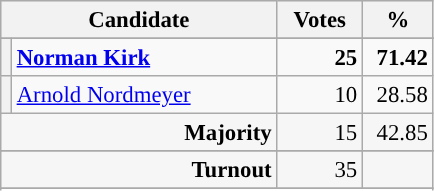<table class="wikitable" style="font-size: 95%;">
<tr style="background-color:#E9E9E9">
<th colspan="2" style="width: 170px">Candidate</th>
<th style="width: 50px">Votes</th>
<th style="width: 40px">%</th>
</tr>
<tr>
</tr>
<tr>
<th style="background-color: "></th>
<td style="width: 170px"><strong><a href='#'>Norman Kirk</a></strong></td>
<td align="right"><strong>25</strong></td>
<td align="right"><strong>71.42</strong></td>
</tr>
<tr>
<th style="background-color: "></th>
<td style="width: 170px"><a href='#'>Arnold Nordmeyer</a></td>
<td align="right">10</td>
<td align="right">28.58</td>
</tr>
<tr style="background-color:#F6F6F6">
<td colspan="2" align="right"><strong>Majority</strong></td>
<td align="right">15</td>
<td align="right">42.85</td>
</tr>
<tr>
</tr>
<tr style="background-color:#F6F6F6">
<td colspan="2" align="right"><strong>Turnout</strong></td>
<td align="right">35</td>
<td></td>
</tr>
<tr>
</tr>
<tr style="background-color:#F6F6F6">
</tr>
</table>
